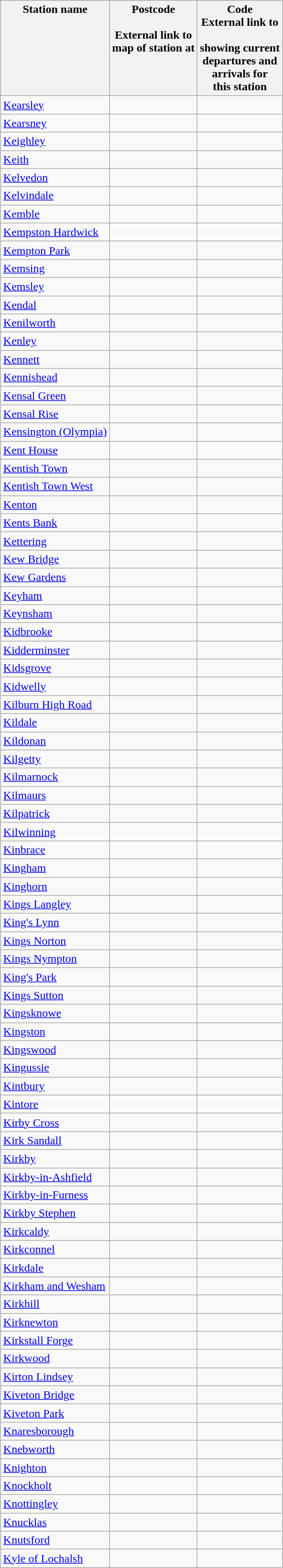<table class="wikitable" style="margin: auto;">
<tr>
<th align="left" valign="top">Station name</th>
<th align="left" valign="top">Postcode <br><br>External link to <br>map of station at <br></th>
<th align="left" valign="top">Code<br>External link to <br><br>showing current<br>departures and<br>arrivals for<br>this station</th>
</tr>
<tr>
<td><a href='#'>Kearsley</a></td>
<td></td>
<td></td>
</tr>
<tr>
<td><a href='#'>Kearsney</a></td>
<td></td>
<td></td>
</tr>
<tr>
<td><a href='#'>Keighley</a></td>
<td></td>
<td></td>
</tr>
<tr>
<td><a href='#'>Keith</a></td>
<td></td>
<td></td>
</tr>
<tr>
<td><a href='#'>Kelvedon</a></td>
<td></td>
<td></td>
</tr>
<tr>
<td><a href='#'>Kelvindale</a></td>
<td></td>
<td></td>
</tr>
<tr>
<td><a href='#'>Kemble</a></td>
<td></td>
<td></td>
</tr>
<tr>
<td><a href='#'>Kempston Hardwick</a></td>
<td></td>
<td></td>
</tr>
<tr>
<td><a href='#'>Kempton Park</a></td>
<td></td>
<td></td>
</tr>
<tr>
<td><a href='#'>Kemsing</a></td>
<td></td>
<td></td>
</tr>
<tr>
<td><a href='#'>Kemsley</a></td>
<td></td>
<td></td>
</tr>
<tr>
<td><a href='#'>Kendal</a></td>
<td></td>
<td></td>
</tr>
<tr>
<td><a href='#'>Kenilworth</a></td>
<td></td>
<td></td>
</tr>
<tr>
<td><a href='#'>Kenley</a></td>
<td></td>
<td></td>
</tr>
<tr>
<td><a href='#'>Kennett</a></td>
<td></td>
<td></td>
</tr>
<tr>
<td><a href='#'>Kennishead</a></td>
<td></td>
<td></td>
</tr>
<tr>
<td><a href='#'>Kensal Green</a></td>
<td></td>
<td></td>
</tr>
<tr>
<td><a href='#'>Kensal Rise</a></td>
<td></td>
<td></td>
</tr>
<tr>
<td><a href='#'>Kensington (Olympia)</a></td>
<td></td>
<td></td>
</tr>
<tr>
<td><a href='#'>Kent House</a></td>
<td></td>
<td></td>
</tr>
<tr>
<td><a href='#'>Kentish Town</a></td>
<td></td>
<td></td>
</tr>
<tr>
<td><a href='#'>Kentish Town West</a></td>
<td></td>
<td></td>
</tr>
<tr>
<td><a href='#'>Kenton</a></td>
<td></td>
<td></td>
</tr>
<tr>
<td><a href='#'>Kents Bank</a></td>
<td></td>
<td></td>
</tr>
<tr>
<td><a href='#'>Kettering</a></td>
<td></td>
<td></td>
</tr>
<tr>
<td><a href='#'>Kew Bridge</a></td>
<td></td>
<td></td>
</tr>
<tr>
<td><a href='#'>Kew Gardens</a></td>
<td></td>
<td></td>
</tr>
<tr>
<td><a href='#'>Keyham</a></td>
<td></td>
<td></td>
</tr>
<tr>
<td><a href='#'>Keynsham</a></td>
<td></td>
<td></td>
</tr>
<tr>
<td><a href='#'>Kidbrooke</a></td>
<td></td>
<td></td>
</tr>
<tr>
<td><a href='#'>Kidderminster</a></td>
<td></td>
<td></td>
</tr>
<tr>
<td><a href='#'>Kidsgrove</a></td>
<td></td>
<td></td>
</tr>
<tr>
<td><a href='#'>Kidwelly</a></td>
<td></td>
<td></td>
</tr>
<tr>
<td><a href='#'>Kilburn High Road</a></td>
<td></td>
<td></td>
</tr>
<tr>
<td><a href='#'>Kildale</a></td>
<td></td>
<td></td>
</tr>
<tr>
<td><a href='#'>Kildonan</a></td>
<td></td>
<td></td>
</tr>
<tr>
<td><a href='#'>Kilgetty</a></td>
<td></td>
<td></td>
</tr>
<tr>
<td><a href='#'>Kilmarnock</a></td>
<td></td>
<td></td>
</tr>
<tr>
<td><a href='#'>Kilmaurs</a></td>
<td></td>
<td></td>
</tr>
<tr>
<td><a href='#'>Kilpatrick</a></td>
<td></td>
<td></td>
</tr>
<tr>
<td><a href='#'>Kilwinning</a></td>
<td></td>
<td></td>
</tr>
<tr>
<td><a href='#'>Kinbrace</a></td>
<td></td>
<td></td>
</tr>
<tr>
<td><a href='#'>Kingham</a></td>
<td></td>
<td></td>
</tr>
<tr>
<td><a href='#'>Kinghorn</a></td>
<td></td>
<td></td>
</tr>
<tr>
<td><a href='#'>Kings Langley</a></td>
<td></td>
<td></td>
</tr>
<tr>
<td><a href='#'>King's Lynn</a></td>
<td></td>
<td></td>
</tr>
<tr>
<td><a href='#'>Kings Norton</a></td>
<td></td>
<td></td>
</tr>
<tr>
<td><a href='#'>Kings Nympton</a></td>
<td></td>
<td></td>
</tr>
<tr>
<td><a href='#'>King's Park</a></td>
<td></td>
<td></td>
</tr>
<tr>
<td><a href='#'>Kings Sutton</a></td>
<td></td>
<td></td>
</tr>
<tr>
<td><a href='#'>Kingsknowe</a></td>
<td></td>
<td></td>
</tr>
<tr>
<td><a href='#'>Kingston</a></td>
<td></td>
<td></td>
</tr>
<tr>
<td><a href='#'>Kingswood</a></td>
<td></td>
<td></td>
</tr>
<tr>
<td><a href='#'>Kingussie</a></td>
<td></td>
<td></td>
</tr>
<tr>
<td><a href='#'>Kintbury</a></td>
<td></td>
<td></td>
</tr>
<tr>
<td><a href='#'>Kintore</a></td>
<td></td>
<td></td>
</tr>
<tr>
<td><a href='#'>Kirby Cross</a></td>
<td></td>
<td></td>
</tr>
<tr>
<td><a href='#'>Kirk Sandall</a></td>
<td></td>
<td></td>
</tr>
<tr>
<td><a href='#'>Kirkby</a></td>
<td></td>
<td></td>
</tr>
<tr>
<td><a href='#'>Kirkby-in-Ashfield</a></td>
<td></td>
<td></td>
</tr>
<tr>
<td><a href='#'>Kirkby-in-Furness</a></td>
<td></td>
<td></td>
</tr>
<tr>
<td><a href='#'>Kirkby Stephen</a></td>
<td></td>
<td></td>
</tr>
<tr>
<td><a href='#'>Kirkcaldy</a></td>
<td></td>
<td></td>
</tr>
<tr>
<td><a href='#'>Kirkconnel</a></td>
<td></td>
<td></td>
</tr>
<tr>
<td><a href='#'>Kirkdale</a></td>
<td></td>
<td></td>
</tr>
<tr>
<td><a href='#'>Kirkham and Wesham</a></td>
<td></td>
<td></td>
</tr>
<tr>
<td><a href='#'>Kirkhill</a></td>
<td></td>
<td></td>
</tr>
<tr>
<td><a href='#'>Kirknewton</a></td>
<td></td>
<td></td>
</tr>
<tr>
<td><a href='#'>Kirkstall Forge</a></td>
<td></td>
<td></td>
</tr>
<tr>
<td><a href='#'>Kirkwood</a></td>
<td></td>
<td></td>
</tr>
<tr>
<td><a href='#'>Kirton Lindsey</a></td>
<td></td>
<td></td>
</tr>
<tr>
<td><a href='#'>Kiveton Bridge</a></td>
<td></td>
<td></td>
</tr>
<tr>
<td><a href='#'>Kiveton Park</a></td>
<td></td>
<td></td>
</tr>
<tr>
<td><a href='#'>Knaresborough</a></td>
<td></td>
<td></td>
</tr>
<tr>
<td><a href='#'>Knebworth</a></td>
<td></td>
<td></td>
</tr>
<tr>
<td><a href='#'>Knighton</a></td>
<td></td>
<td></td>
</tr>
<tr>
<td><a href='#'>Knockholt</a></td>
<td></td>
<td></td>
</tr>
<tr>
<td><a href='#'>Knottingley</a></td>
<td></td>
<td></td>
</tr>
<tr>
<td><a href='#'>Knucklas</a></td>
<td></td>
<td></td>
</tr>
<tr>
<td><a href='#'>Knutsford</a></td>
<td></td>
<td></td>
</tr>
<tr>
<td><a href='#'>Kyle of Lochalsh</a></td>
<td></td>
<td></td>
</tr>
</table>
